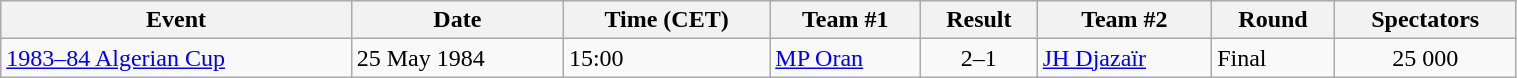<table class="wikitable" style="text-align: left;" width="80%">
<tr>
<th>Event</th>
<th>Date</th>
<th>Time (CET)</th>
<th>Team #1</th>
<th>Result</th>
<th>Team #2</th>
<th>Round</th>
<th>Spectators</th>
</tr>
<tr>
<td><a href='#'>1983–84 Algerian Cup</a></td>
<td>25 May 1984</td>
<td>15:00</td>
<td><a href='#'>MP Oran</a></td>
<td style="text-align:center;">2–1 </td>
<td><a href='#'>JH Djazaïr</a></td>
<td>Final</td>
<td style="text-align:center;">25 000</td>
</tr>
</table>
